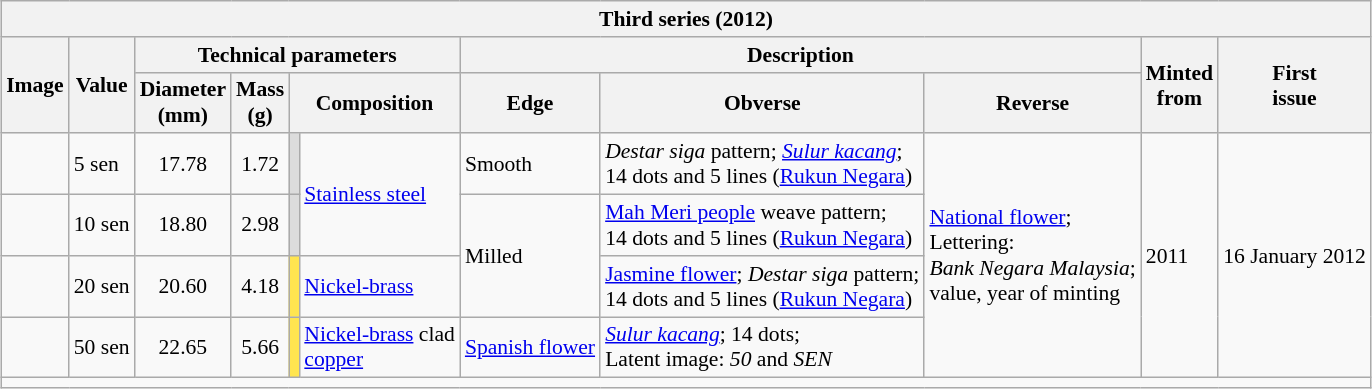<table class="wikitable" style="margin:auto; font-size:90%; border-width:1px;">
<tr>
<th colspan="11">Third series (2012)</th>
</tr>
<tr>
<th rowspan=2>Image</th>
<th rowspan=2>Value</th>
<th colspan=4>Technical parameters</th>
<th colspan=3>Description</th>
<th rowspan=2>Minted<br>from</th>
<th rowspan=2>First<br>issue</th>
</tr>
<tr>
<th>Diameter<br>(mm)</th>
<th>Mass<br>(g)</th>
<th colspan=2>Composition</th>
<th>Edge</th>
<th>Obverse</th>
<th>Reverse</th>
</tr>
<tr>
<td></td>
<td>5 sen</td>
<td align=center>17.78</td>
<td align=center>1.72</td>
<td style="background-color:#dcdcdc;"></td>
<td rowspan=2><a href='#'>Stainless steel</a></td>
<td>Smooth</td>
<td><em>Destar siga</em> pattern; <em><a href='#'>Sulur kacang</a></em>;<br>14 dots and 5 lines (<a href='#'>Rukun Negara</a>)</td>
<td rowspan=4><a href='#'>National flower</a>;<br>Lettering:<br><em>Bank Negara Malaysia</em>;<br>value, year of minting</td>
<td rowspan=4>2011</td>
<td rowspan=4>16 January 2012</td>
</tr>
<tr>
<td></td>
<td>10 sen</td>
<td align=center>18.80</td>
<td align=center>2.98</td>
<td style="background-color:#dcdcdc;"></td>
<td rowspan=2>Milled</td>
<td><a href='#'>Mah Meri people</a> weave pattern;<br>14 dots and 5 lines (<a href='#'>Rukun Negara</a>)</td>
</tr>
<tr>
<td></td>
<td>20 sen</td>
<td align=center>20.60</td>
<td align=center>4.18</td>
<td style="background-color:#ffe550;"></td>
<td><a href='#'>Nickel-brass</a></td>
<td><a href='#'>Jasmine flower</a>; <em>Destar siga</em> pattern;<br>14 dots and 5 lines (<a href='#'>Rukun Negara</a>)</td>
</tr>
<tr>
<td></td>
<td>50 sen</td>
<td align=center>22.65</td>
<td align=center>5.66</td>
<td style="background-color:#ffe550;"></td>
<td><a href='#'>Nickel-brass</a> clad<br><a href='#'>copper</a></td>
<td><a href='#'>Spanish flower</a><br></td>
<td><em><a href='#'>Sulur kacang</a></em>; 14 dots;<br>Latent image: <em>50</em> and <em>SEN</em></td>
</tr>
<tr>
<td colspan="11"></td>
</tr>
</table>
